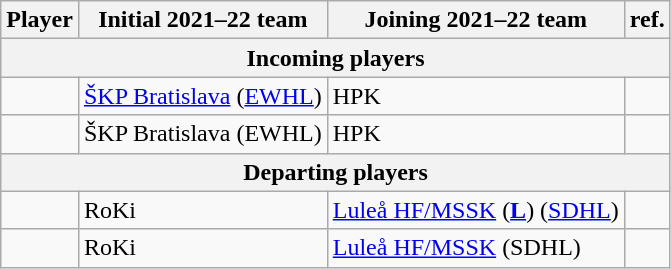<table class="wikitable" width="" 85%">
<tr>
<th>Player</th>
<th>Initial 2021–22 team</th>
<th>Joining 2021–22 team</th>
<th>ref.</th>
</tr>
<tr>
<th colspan="4">Incoming players</th>
</tr>
<tr>
<td></td>
<td><a href='#'>ŠKP Bratislava</a> (<a href='#'>EWHL</a>)</td>
<td>HPK</td>
<td></td>
</tr>
<tr>
<td></td>
<td>ŠKP Bratislava (EWHL)</td>
<td>HPK</td>
<td></td>
</tr>
<tr>
<th colspan="4">Departing players</th>
</tr>
<tr>
<td></td>
<td>RoKi</td>
<td><a href='#'>Luleå HF/MSSK</a> (<a href='#'><strong>L</strong></a>) (<a href='#'>SDHL</a>)</td>
<td></td>
</tr>
<tr>
<td></td>
<td>RoKi</td>
<td><a href='#'>Luleå HF/MSSK</a> (SDHL)</td>
<td></td>
</tr>
</table>
